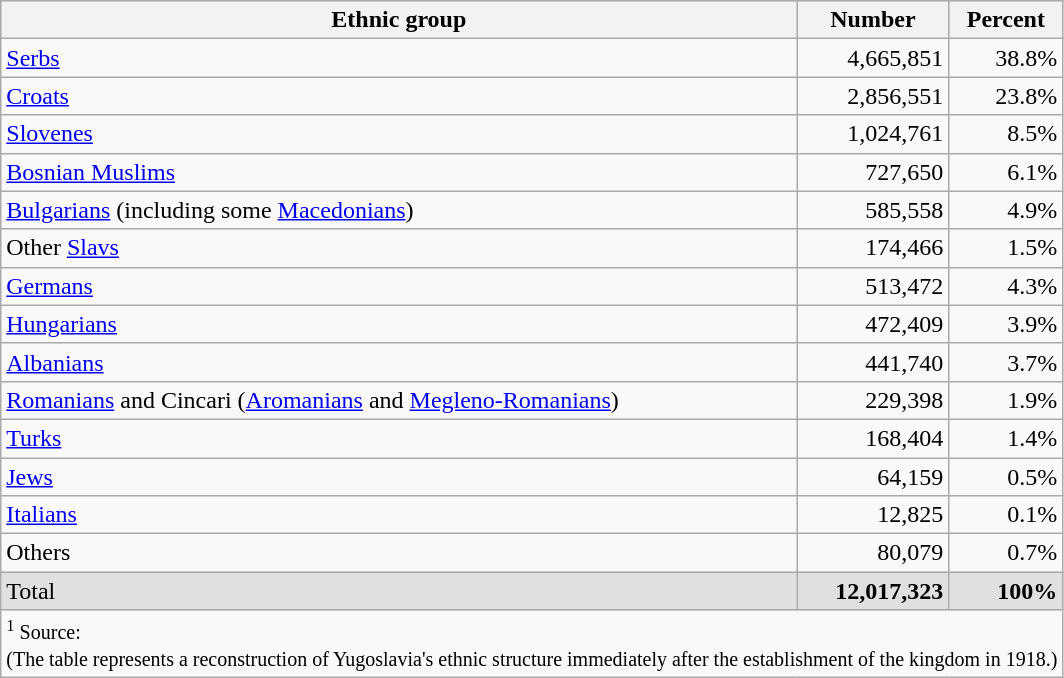<table class="wikitable">
<tr bgcolor="#e0e0e0">
<th>Ethnic group</th>
<th>Number</th>
<th>Percent</th>
</tr>
<tr>
<td><a href='#'>Serbs</a></td>
<td align="right">4,665,851</td>
<td align="right">38.8%</td>
</tr>
<tr>
<td><a href='#'>Croats</a></td>
<td align="right">2,856,551</td>
<td align="right">23.8%</td>
</tr>
<tr>
<td><a href='#'>Slovenes</a></td>
<td align="right">1,024,761</td>
<td align="right">8.5%</td>
</tr>
<tr>
<td><a href='#'>Bosnian Muslims</a></td>
<td align="right">727,650</td>
<td align="right">6.1%</td>
</tr>
<tr>
<td><a href='#'>Bulgarians</a> (including some <a href='#'>Macedonians</a>)</td>
<td align="right">585,558</td>
<td align="right">4.9%</td>
</tr>
<tr>
<td>Other <a href='#'>Slavs</a></td>
<td align="right">174,466</td>
<td align="right">1.5%</td>
</tr>
<tr>
<td><a href='#'>Germans</a></td>
<td align="right">513,472</td>
<td align="right">4.3%</td>
</tr>
<tr>
<td><a href='#'>Hungarians</a></td>
<td align="right">472,409</td>
<td align="right">3.9%</td>
</tr>
<tr>
<td><a href='#'>Albanians</a></td>
<td align="right">441,740</td>
<td align="right">3.7%</td>
</tr>
<tr>
<td><a href='#'>Romanians</a> and Cincari (<a href='#'>Aromanians</a> and <a href='#'>Megleno-Romanians</a>)</td>
<td align="right">229,398</td>
<td align="right">1.9%</td>
</tr>
<tr>
<td><a href='#'>Turks</a></td>
<td align="right">168,404</td>
<td align="right">1.4%</td>
</tr>
<tr>
<td><a href='#'>Jews</a></td>
<td align="right">64,159</td>
<td align="right">0.5%</td>
</tr>
<tr>
<td><a href='#'>Italians</a></td>
<td align="right">12,825</td>
<td align="right">0.1%</td>
</tr>
<tr>
<td>Others</td>
<td align="right">80,079</td>
<td align="right">0.7%</td>
</tr>
<tr bgcolor="#e0e0e0">
<td align="left">Total</td>
<td align="right"><strong>12,017,323</strong></td>
<td align="right"><strong>100%</strong></td>
</tr>
<tr>
<td colspan="3"><small><sup>1</sup> Source: <br> (The table represents a reconstruction of Yugoslavia's ethnic structure immediately after the establishment of the kingdom in 1918.)</small></td>
</tr>
</table>
